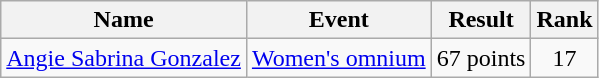<table class="wikitable sortable">
<tr>
<th>Name</th>
<th>Event</th>
<th>Result</th>
<th>Rank</th>
</tr>
<tr>
<td><a href='#'>Angie Sabrina Gonzalez</a></td>
<td><a href='#'>Women's omnium</a></td>
<td>67 points</td>
<td align=center>17</td>
</tr>
</table>
